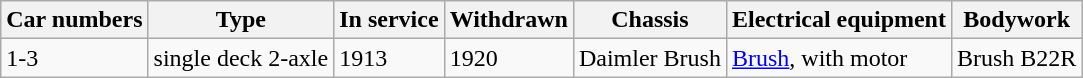<table class="wikitable">
<tr>
<th>Car numbers</th>
<th>Type</th>
<th>In service</th>
<th>Withdrawn</th>
<th>Chassis</th>
<th>Electrical equipment</th>
<th>Bodywork</th>
</tr>
<tr>
<td>1-3</td>
<td>single deck 2-axle</td>
<td>1913</td>
<td>1920</td>
<td>Daimler Brush</td>
<td><a href='#'>Brush</a>, with  motor</td>
<td>Brush B22R</td>
</tr>
</table>
